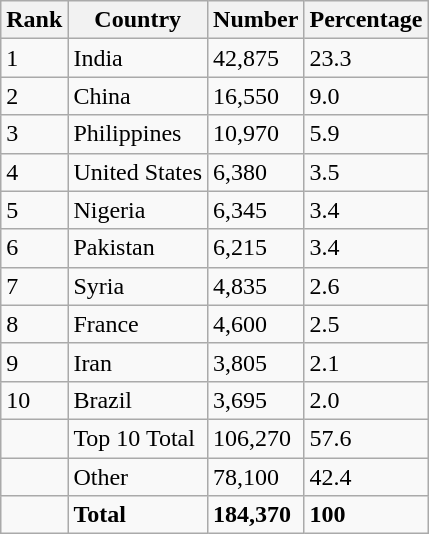<table class="wikitable" style="float: center;">
<tr>
<th>Rank</th>
<th>Country</th>
<th>Number</th>
<th>Percentage</th>
</tr>
<tr>
<td>1</td>
<td>India</td>
<td>42,875</td>
<td>23.3</td>
</tr>
<tr>
<td>2</td>
<td>China</td>
<td>16,550</td>
<td>9.0</td>
</tr>
<tr>
<td>3</td>
<td>Philippines</td>
<td>10,970</td>
<td>5.9</td>
</tr>
<tr>
<td>4</td>
<td>United States</td>
<td>6,380</td>
<td>3.5</td>
</tr>
<tr>
<td>5</td>
<td>Nigeria</td>
<td>6,345</td>
<td>3.4</td>
</tr>
<tr>
<td>6</td>
<td>Pakistan</td>
<td>6,215</td>
<td>3.4</td>
</tr>
<tr>
<td>7</td>
<td>Syria</td>
<td>4,835</td>
<td>2.6</td>
</tr>
<tr>
<td>8</td>
<td>France</td>
<td>4,600</td>
<td>2.5</td>
</tr>
<tr>
<td>9</td>
<td>Iran</td>
<td>3,805</td>
<td>2.1</td>
</tr>
<tr>
<td>10</td>
<td>Brazil</td>
<td>3,695</td>
<td>2.0</td>
</tr>
<tr>
<td></td>
<td>Top 10 Total</td>
<td>106,270</td>
<td>57.6</td>
</tr>
<tr>
<td></td>
<td>Other</td>
<td>78,100</td>
<td>42.4</td>
</tr>
<tr>
<td></td>
<td><strong>Total</strong></td>
<td><strong>184,370</strong></td>
<td><strong>100</strong></td>
</tr>
</table>
